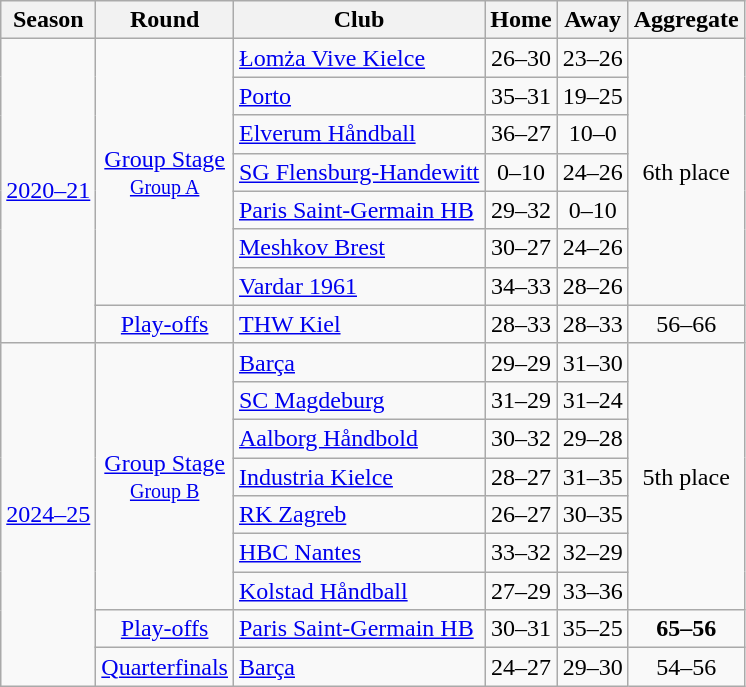<table class="wikitable" style="text-align: left;">
<tr>
<th>Season</th>
<th>Round</th>
<th>Club</th>
<th>Home</th>
<th>Away</th>
<th>Aggregate</th>
</tr>
<tr>
<td rowspan="8"><a href='#'>2020–21</a></td>
<td rowspan="7" style="text-align:center;"><a href='#'>Group Stage<br><small>Group A</small></a></td>
<td> <a href='#'>Łomża Vive Kielce</a></td>
<td style="text-align:center;">26–30</td>
<td style="text-align:center;">23–26</td>
<td rowspan="7" style="text-align:center;">6th place</td>
</tr>
<tr>
<td> <a href='#'>Porto</a></td>
<td style="text-align:center;">35–31</td>
<td style="text-align:center;">19–25</td>
</tr>
<tr>
<td> <a href='#'>Elverum Håndball</a></td>
<td style="text-align:center;">36–27</td>
<td style="text-align:center;">10–0</td>
</tr>
<tr>
<td> <a href='#'>SG Flensburg-Handewitt</a></td>
<td style="text-align:center;">0–10</td>
<td style="text-align:center;">24–26</td>
</tr>
<tr>
<td> <a href='#'>Paris Saint-Germain HB</a></td>
<td style="text-align:center;">29–32</td>
<td style="text-align:center;">0–10</td>
</tr>
<tr>
<td> <a href='#'>Meshkov Brest</a></td>
<td style="text-align:center;">30–27</td>
<td style="text-align:center;">24–26</td>
</tr>
<tr>
<td> <a href='#'>Vardar 1961</a></td>
<td style="text-align:center;">34–33</td>
<td style="text-align:center;">28–26</td>
</tr>
<tr>
<td style="text-align:center;"><a href='#'>Play-offs</a></td>
<td> <a href='#'>THW Kiel</a></td>
<td style="text-align:center;">28–33</td>
<td style="text-align:center;">28–33</td>
<td style="text-align:center;">56–66</td>
</tr>
<tr>
<td rowspan="9"><a href='#'>2024–25</a></td>
<td rowspan="7" style="text-align:center;"><a href='#'>Group Stage<br><small>Group B</small></a></td>
<td> <a href='#'>Barça</a></td>
<td style="text-align:center;">29–29</td>
<td style="text-align:center;">31–30</td>
<td rowspan="7" style="text-align:center;">5th place</td>
</tr>
<tr>
<td> <a href='#'>SC Magdeburg</a></td>
<td style="text-align:center;">31–29</td>
<td style="text-align:center;">31–24</td>
</tr>
<tr>
<td> <a href='#'>Aalborg Håndbold</a></td>
<td style="text-align:center;">30–32</td>
<td style="text-align:center;">29–28</td>
</tr>
<tr>
<td> <a href='#'>Industria Kielce</a></td>
<td style="text-align:center;">28–27</td>
<td style="text-align:center;">31–35</td>
</tr>
<tr>
<td> <a href='#'>RK Zagreb</a></td>
<td style="text-align:center;">26–27</td>
<td style="text-align:center;">30–35</td>
</tr>
<tr>
<td> <a href='#'>HBC Nantes</a></td>
<td style="text-align:center;">33–32</td>
<td style="text-align:center;">32–29</td>
</tr>
<tr>
<td> <a href='#'>Kolstad Håndball</a></td>
<td style="text-align:center;">27–29</td>
<td style="text-align:center;">33–36</td>
</tr>
<tr>
<td style="text-align:center;"><a href='#'>Play-offs</a></td>
<td> <a href='#'>Paris Saint-Germain HB</a></td>
<td style="text-align:center;">30–31</td>
<td style="text-align:center;">35–25</td>
<td style="text-align:center;"><strong>65–56</strong></td>
</tr>
<tr>
<td style="text-align:center;"><a href='#'>Quarterfinals</a></td>
<td> <a href='#'>Barça</a></td>
<td style="text-align:center;">24–27</td>
<td style="text-align:center;">29–30</td>
<td style="text-align:center;">54–56</td>
</tr>
</table>
